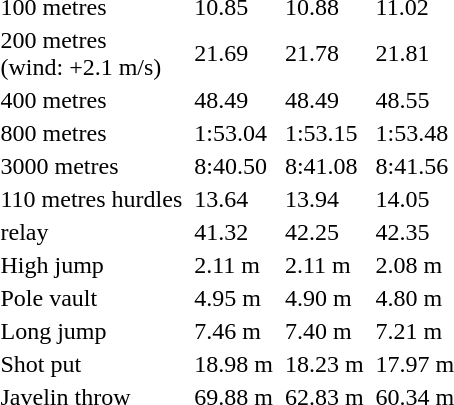<table>
<tr>
<td>100 metres</td>
<td></td>
<td>10.85</td>
<td></td>
<td>10.88</td>
<td></td>
<td>11.02</td>
</tr>
<tr>
<td>200 metres<br>(wind: +2.1 m/s)</td>
<td></td>
<td>21.69 </td>
<td></td>
<td>21.78 </td>
<td></td>
<td>21.81 </td>
</tr>
<tr>
<td>400 metres</td>
<td></td>
<td>48.49</td>
<td></td>
<td>48.49</td>
<td></td>
<td>48.55</td>
</tr>
<tr>
<td>800 metres</td>
<td></td>
<td>1:53.04</td>
<td></td>
<td>1:53.15</td>
<td></td>
<td>1:53.48</td>
</tr>
<tr>
<td>3000 metres</td>
<td></td>
<td>8:40.50</td>
<td></td>
<td>8:41.08</td>
<td></td>
<td>8:41.56</td>
</tr>
<tr>
<td>110 metres hurdles</td>
<td></td>
<td>13.64</td>
<td></td>
<td>13.94</td>
<td></td>
<td>14.05</td>
</tr>
<tr>
<td> relay</td>
<td></td>
<td>41.32</td>
<td></td>
<td>42.25</td>
<td></td>
<td>42.35</td>
</tr>
<tr>
<td>High jump</td>
<td></td>
<td>2.11 m</td>
<td></td>
<td>2.11 m</td>
<td></td>
<td>2.08 m</td>
</tr>
<tr>
<td>Pole vault</td>
<td></td>
<td>4.95 m</td>
<td></td>
<td>4.90 m</td>
<td></td>
<td>4.80 m</td>
</tr>
<tr>
<td>Long jump</td>
<td></td>
<td>7.46 m</td>
<td></td>
<td>7.40 m</td>
<td></td>
<td>7.21 m</td>
</tr>
<tr>
<td>Shot put</td>
<td></td>
<td>18.98 m</td>
<td></td>
<td>18.23 m</td>
<td></td>
<td>17.97 m</td>
</tr>
<tr>
<td>Javelin throw</td>
<td></td>
<td>69.88 m</td>
<td></td>
<td>62.83 m</td>
<td></td>
<td>60.34 m</td>
</tr>
</table>
